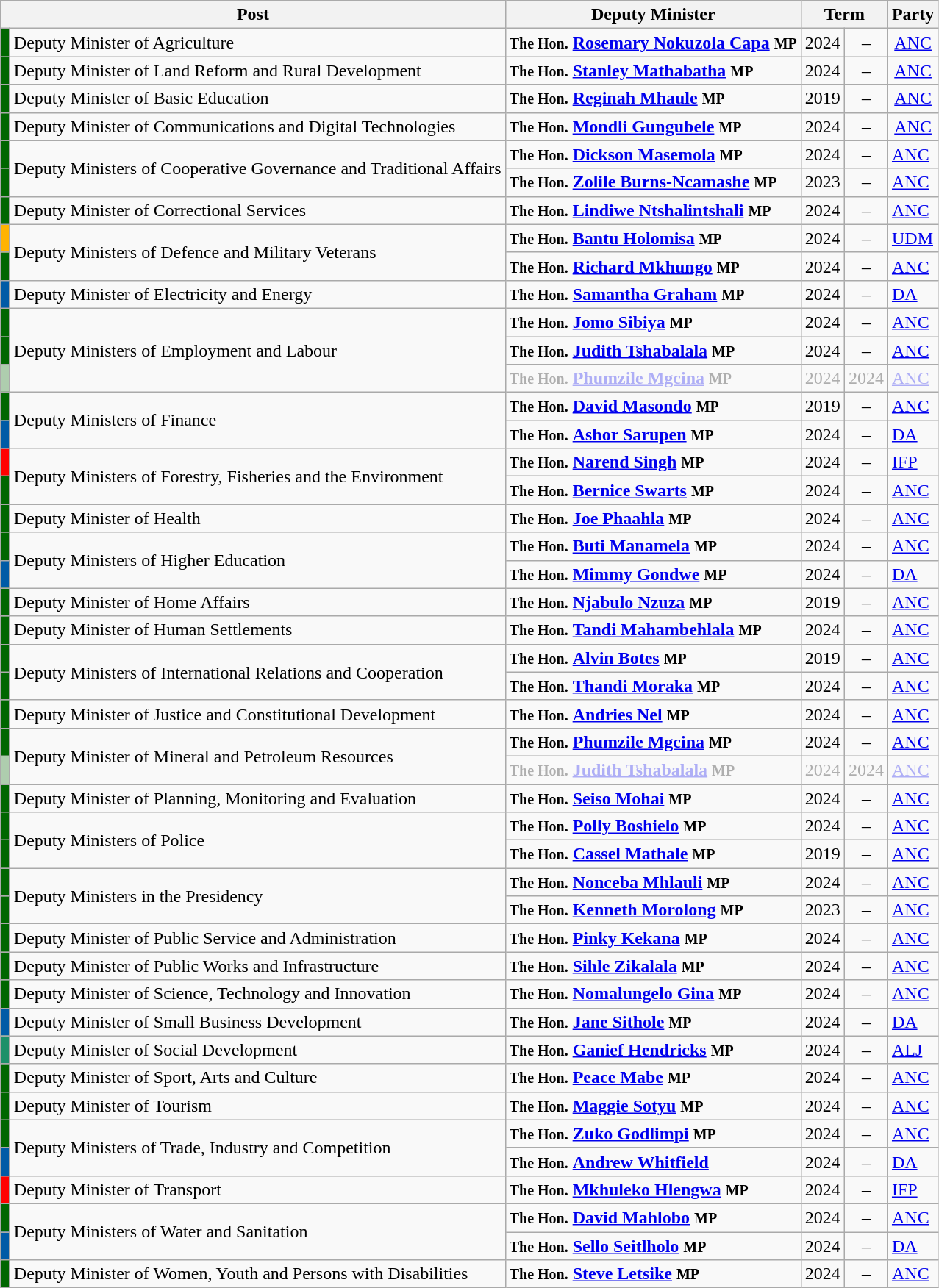<table class="wikitable">
<tr>
<th colspan=2>Post</th>
<th>Deputy Minister</th>
<th colspan=2>Term</th>
<th>Party</th>
</tr>
<tr>
<td style="width:1px;; background:#006600;"></td>
<td>Deputy Minister of Agriculture</td>
<td><strong><small>The Hon.</small> <a href='#'>Rosemary Nokuzola Capa</a> <small>MP</small></strong></td>
<td>2024</td>
<td align="center">–</td>
<td align="center"><a href='#'>ANC</a></td>
</tr>
<tr>
<td style="width:1px;; background:#006600;"></td>
<td>Deputy Minister of Land Reform and Rural Development</td>
<td><strong><small>The Hon.</small> <a href='#'>Stanley Mathabatha</a> <small>MP</small></strong></td>
<td>2024</td>
<td align="center">–</td>
<td align="center"><a href='#'>ANC</a></td>
</tr>
<tr>
<td style="width:1px;; background:#006600;"></td>
<td>Deputy Minister of Basic Education</td>
<td><strong><small>The Hon.</small> <a href='#'>Reginah Mhaule</a> <small>MP</small></strong></td>
<td>2019</td>
<td align="center">–</td>
<td align="center"><a href='#'>ANC</a></td>
</tr>
<tr>
<td style="width:1px;; background:#006600;"></td>
<td>Deputy Minister of Communications and Digital Technologies</td>
<td><strong><small>The Hon.</small> <a href='#'>Mondli Gungubele</a> <small>MP</small></strong></td>
<td>2024</td>
<td align="center">–</td>
<td align="center"><a href='#'>ANC</a></td>
</tr>
<tr>
<td style="width:1px;; background:#006600;"></td>
<td rowspan="2">Deputy Ministers of Cooperative Governance and Traditional Affairs</td>
<td><strong><small>The Hon.</small> <a href='#'>Dickson Masemola</a> <small>MP</small></strong></td>
<td>2024</td>
<td align="center">–</td>
<td><a href='#'>ANC</a></td>
</tr>
<tr>
<td style="width:1px;; background:#006600;"></td>
<td><small><strong>The Hon.</strong></small> <strong><a href='#'>Zolile Burns‐Ncamashe</a> <small>MP</small></strong></td>
<td>2023</td>
<td align="center">–</td>
<td><a href='#'>ANC</a></td>
</tr>
<tr>
<td style="width:1px;; background:#006600;"></td>
<td>Deputy Minister of Correctional Services</td>
<td><small><strong>The Hon.</strong></small> <strong><a href='#'>Lindiwe Ntshalintshali</a> <small>MP</small></strong></td>
<td>2024</td>
<td align="center">–</td>
<td><a href='#'>ANC</a></td>
</tr>
<tr>
<td style="width:1px;; background:#FFB300;"></td>
<td rowspan="2">Deputy Ministers of Defence and Military Veterans</td>
<td><small><strong>The Hon.</strong></small> <strong><a href='#'>Bantu Holomisa</a> <small>MP</small></strong></td>
<td>2024</td>
<td align="center">–</td>
<td><a href='#'>UDM</a></td>
</tr>
<tr>
<td style="width:1px;; background:#006600;"></td>
<td><small><strong>The Hon.</strong></small> <strong><a href='#'>Richard Mkhungo</a> <small>MP</small></strong></td>
<td>2024</td>
<td align="center">–</td>
<td><a href='#'>ANC</a></td>
</tr>
<tr>
<td style="width:1px;; background:#005BA6;"></td>
<td>Deputy Minister of Electricity and Energy</td>
<td><small><strong>The Hon.</strong></small> <strong><a href='#'>Samantha Graham</a> <small>MP</small></strong></td>
<td>2024</td>
<td align="center">–</td>
<td><a href='#'>DA</a></td>
</tr>
<tr>
<td style="width:1px;; background:#006600;"></td>
<td rowspan="3">Deputy Ministers of Employment and Labour</td>
<td><small><strong>The Hon.</strong></small> <strong><a href='#'>Jomo Sibiya</a> <small>MP</small></strong></td>
<td>2024</td>
<td align="center">–</td>
<td><a href='#'>ANC</a></td>
</tr>
<tr>
<td style="width:1px;; background:#006600;"></td>
<td><small><strong>The Hon.</strong></small> <strong><a href='#'>Judith Tshabalala</a> <small>MP</small></strong></td>
<td>2024</td>
<td align="center">–</td>
<td><a href='#'>ANC</a></td>
</tr>
<tr style="opacity:.3;">
<td style="width:1px;; background:#006600;"></td>
<td><small><strong>The Hon.</strong></small> <strong><a href='#'>Phumzile Mgcina</a> <small>MP</small></strong></td>
<td>2024</td>
<td>2024</td>
<td><a href='#'>ANC</a></td>
</tr>
<tr>
<td style="width:1px;; background:#006600;"></td>
<td rowspan="2">Deputy Ministers of Finance</td>
<td><small><strong>The Hon.</strong></small> <strong><a href='#'>David Masondo</a> <small>MP</small></strong></td>
<td>2019</td>
<td align="center">–</td>
<td><a href='#'>ANC</a></td>
</tr>
<tr>
<td style="width:1px;; background:#005BA6;"></td>
<td><small><strong>The Hon.</strong></small> <strong><a href='#'>Ashor Sarupen</a> <small>MP</small></strong></td>
<td>2024</td>
<td align="center">–</td>
<td><a href='#'>DA</a></td>
</tr>
<tr>
<td style="width:1px;; background:#FF0000;"></td>
<td rowspan="2">Deputy Ministers of Forestry, Fisheries and the Environment</td>
<td><small><strong>The Hon.</strong></small> <strong><a href='#'>Narend Singh</a> <small>MP</small></strong></td>
<td>2024</td>
<td align="center">–</td>
<td><a href='#'>IFP</a></td>
</tr>
<tr>
<td style="width:1px;; background:#006600;"></td>
<td><small><strong>The Hon.</strong></small> <strong><a href='#'>Bernice Swarts</a> <small>MP</small></strong></td>
<td>2024</td>
<td align="center">–</td>
<td><a href='#'>ANC</a></td>
</tr>
<tr>
<td style="width:1px;; background:#006600;"></td>
<td>Deputy Minister of Health</td>
<td><small><strong>The Hon.</strong></small> <strong><a href='#'>Joe Phaahla</a> <small>MP</small></strong></td>
<td>2024</td>
<td align="center">–</td>
<td><a href='#'>ANC</a></td>
</tr>
<tr>
<td style="width:1px;; background:#006600;"></td>
<td rowspan="2">Deputy Ministers of Higher Education</td>
<td><small><strong>The Hon.</strong></small> <strong><a href='#'>Buti Manamela</a> <small>MP</small></strong></td>
<td>2024</td>
<td align="center">–</td>
<td><a href='#'>ANC</a></td>
</tr>
<tr>
<td style="width:1px;; background:#005BA6;"></td>
<td><small><strong>The Hon.</strong></small> <strong><a href='#'>Mimmy Gondwe</a> <small>MP</small></strong></td>
<td>2024</td>
<td align="center">–</td>
<td><a href='#'>DA</a></td>
</tr>
<tr>
<td style="width:1px;; background:#006600;"></td>
<td>Deputy Minister of Home Affairs</td>
<td><small><strong>The Hon.</strong></small> <strong><a href='#'>Njabulo Nzuza</a> <small>MP</small></strong></td>
<td>2019</td>
<td align="center">–</td>
<td><a href='#'>ANC</a></td>
</tr>
<tr>
<td style="width:1px;; background:#006600;"></td>
<td>Deputy Minister of Human Settlements</td>
<td><small><strong>The Hon.</strong></small> <strong><a href='#'>Tandi Mahambehlala</a> <small>MP</small></strong></td>
<td>2024</td>
<td align="center">–</td>
<td><a href='#'>ANC</a></td>
</tr>
<tr>
<td style="width:1px;; background:#006600;"></td>
<td rowspan="2">Deputy Ministers of International Relations and Cooperation</td>
<td><small><strong>The Hon.</strong></small> <strong><a href='#'>Alvin Botes</a> <small>MP</small></strong></td>
<td>2019</td>
<td align="center">–</td>
<td><a href='#'>ANC</a></td>
</tr>
<tr>
<td style="width:1px;; background:#006600;"></td>
<td><small><strong>The Hon.</strong></small> <strong><a href='#'>Thandi Moraka</a> <small>MP</small></strong></td>
<td>2024</td>
<td align="center">–</td>
<td><a href='#'>ANC</a></td>
</tr>
<tr>
<td style="width:1px;; background:#006600;"></td>
<td>Deputy Minister of Justice and Constitutional Development</td>
<td><small><strong>The Hon.</strong></small> <strong><a href='#'>Andries Nel</a> <small>MP</small></strong></td>
<td>2024</td>
<td align="center">–</td>
<td><a href='#'>ANC</a></td>
</tr>
<tr>
<td style="width:1px;; background:#006600;"></td>
<td rowspan="2">Deputy Minister of Mineral and Petroleum Resources</td>
<td><small><strong>The Hon.</strong></small> <strong><a href='#'>Phumzile Mgcina</a> <small>MP</small></strong></td>
<td>2024</td>
<td align="center">–</td>
<td><a href='#'>ANC</a></td>
</tr>
<tr style="opacity:.3;">
<td style="width:1px;; background:#006600;"></td>
<td><small><strong>The Hon.</strong></small> <strong><a href='#'>Judith Tshabalala</a> <small>MP</small></strong></td>
<td>2024</td>
<td>2024</td>
<td><a href='#'>ANC</a></td>
</tr>
<tr>
<td style="width:1px;; background:#006600;"></td>
<td>Deputy Minister of Planning, Monitoring and Evaluation</td>
<td><small><strong>The Hon.</strong></small> <strong><a href='#'>Seiso Mohai</a> <small>MP</small></strong></td>
<td>2024</td>
<td align="center">–</td>
<td><a href='#'>ANC</a></td>
</tr>
<tr>
<td style="width:1px;; background:#006600;"></td>
<td rowspan="2">Deputy Ministers of Police</td>
<td><small><strong>The Hon.</strong></small> <strong><a href='#'>Polly Boshielo</a> <small>MP</small></strong></td>
<td>2024</td>
<td align="center">–</td>
<td><a href='#'>ANC</a></td>
</tr>
<tr>
<td style="width:1px;; background:#006600;"></td>
<td><small><strong>The Hon.</strong></small> <strong><a href='#'>Cassel Mathale</a> <small>MP</small></strong></td>
<td>2019</td>
<td align="center">–</td>
<td><a href='#'>ANC</a></td>
</tr>
<tr>
<td style="width:1px;; background:#006600;"></td>
<td rowspan="2">Deputy Ministers in the Presidency</td>
<td><small><strong>The Hon.</strong></small> <strong><a href='#'>Nonceba Mhlauli</a> <small>MP</small></strong></td>
<td>2024</td>
<td align="center">–</td>
<td><a href='#'>ANC</a></td>
</tr>
<tr>
<td style="width:1px;; background:#006600;"></td>
<td><small><strong>The Hon.</strong></small> <strong><a href='#'>Kenneth Morolong</a> <small>MP</small></strong></td>
<td>2023</td>
<td align="center">–</td>
<td><a href='#'>ANC</a></td>
</tr>
<tr>
<td style="width:1px;; background:#006600;"></td>
<td>Deputy Minister of Public Service and Administration</td>
<td><small><strong>The Hon.</strong></small> <strong><a href='#'>Pinky Kekana</a> <small>MP</small></strong></td>
<td>2024</td>
<td align="center">–</td>
<td><a href='#'>ANC</a></td>
</tr>
<tr>
<td style="width:1px;; background:#006600;"></td>
<td>Deputy Minister of Public Works and Infrastructure</td>
<td><small><strong>The Hon.</strong></small> <strong><a href='#'>Sihle Zikalala</a> <small>MP</small></strong></td>
<td>2024</td>
<td align="center">–</td>
<td><a href='#'>ANC</a></td>
</tr>
<tr>
<td style="width:1px;; background:#006600;"></td>
<td>Deputy Minister of Science, Technology and Innovation</td>
<td><small><strong>The Hon.</strong></small> <strong><a href='#'>Nomalungelo Gina</a> <small>MP</small></strong></td>
<td>2024</td>
<td align="center">–</td>
<td><a href='#'>ANC</a></td>
</tr>
<tr>
<td style="width:1px;; background:#005BA6;"></td>
<td>Deputy Minister of Small Business Development</td>
<td><small><strong>The Hon.</strong></small> <strong><a href='#'>Jane Sithole</a> <small>MP</small></strong></td>
<td>2024</td>
<td align="center">–</td>
<td><a href='#'>DA</a></td>
</tr>
<tr>
<td style="width:1px;; background:#1c9069;"></td>
<td>Deputy Minister of Social Development</td>
<td><small><strong>The Hon.</strong></small> <strong><a href='#'>Ganief Hendricks</a> <small>MP</small></strong></td>
<td>2024</td>
<td align="center">–</td>
<td><a href='#'>ALJ</a></td>
</tr>
<tr>
<td style="width:1px;; background:#006600;"></td>
<td>Deputy Minister of Sport, Arts and Culture</td>
<td><small><strong>The Hon.</strong></small> <strong><a href='#'>Peace Mabe</a> <small>MP</small></strong></td>
<td>2024</td>
<td align="center">–</td>
<td><a href='#'>ANC</a></td>
</tr>
<tr>
<td style="width:1px;; background:#006600;"></td>
<td>Deputy Minister of Tourism</td>
<td><small><strong>The Hon.</strong></small> <strong><a href='#'>Maggie Sotyu</a> <small>MP</small></strong></td>
<td>2024</td>
<td align="center">–</td>
<td><a href='#'>ANC</a></td>
</tr>
<tr>
<td style="width:1px;; background:#006600;"></td>
<td rowspan="2">Deputy Ministers of Trade, Industry and Competition</td>
<td><small><strong>The Hon.</strong></small> <strong><a href='#'>Zuko Godlimpi</a> <small>MP</small></strong></td>
<td>2024</td>
<td align="center">–</td>
<td><a href='#'>ANC</a></td>
</tr>
<tr>
<td style="width:1px;; background:#005BA6;"></td>
<td><small><strong>The Hon.</strong></small> <strong><a href='#'>Andrew Whitfield</a></strong></td>
<td>2024</td>
<td align="center">–</td>
<td><a href='#'>DA</a></td>
</tr>
<tr>
<td style="width:1px;; background:#FF0000;"></td>
<td>Deputy Minister of Transport</td>
<td><small><strong>The Hon.</strong></small> <strong><a href='#'>Mkhuleko Hlengwa</a> <small>MP</small></strong></td>
<td>2024</td>
<td align="center">–</td>
<td><a href='#'>IFP</a></td>
</tr>
<tr>
<td style="width:1px;; background:#006600;"></td>
<td rowspan="2">Deputy Ministers of Water and Sanitation</td>
<td><small><strong>The Hon.</strong></small> <strong><a href='#'>David Mahlobo</a> <small>MP</small></strong></td>
<td>2024</td>
<td align="center">–</td>
<td><a href='#'>ANC</a></td>
</tr>
<tr>
<td style="width:1px;; background:#005BA6;"></td>
<td><small><strong>The Hon.</strong></small> <strong><a href='#'>Sello Seitlholo</a> <small>MP</small></strong></td>
<td>2024</td>
<td align="center">–</td>
<td><a href='#'>DA</a></td>
</tr>
<tr>
<td style="width:1px;; background:#006600;"></td>
<td>Deputy Minister of Women, Youth and Persons with Disabilities</td>
<td><small><strong>The Hon.</strong></small> <strong><a href='#'>Steve Letsike</a> <small>MP</small></strong></td>
<td>2024</td>
<td align="center">–</td>
<td><a href='#'>ANC</a></td>
</tr>
</table>
